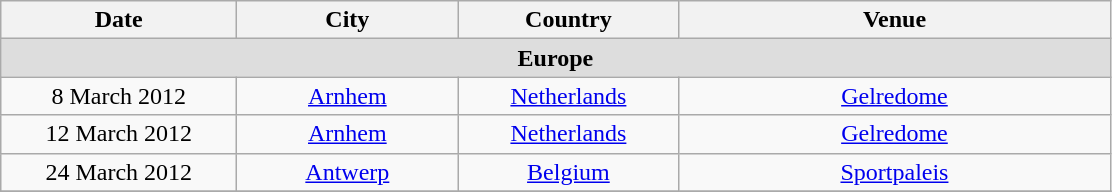<table class="wikitable">
<tr>
<th width="150" rowspan="1">Date</th>
<th width="140" rowspan="1">City</th>
<th width="140" rowspan="1">Country</th>
<th width="280" rowspan="1">Venue</th>
</tr>
<tr bgcolor="#DDDDDD">
<td colspan=5 align=center><strong>Europe</strong></td>
</tr>
<tr>
<td align="center">8 March 2012</td>
<td align="center"><a href='#'>Arnhem</a></td>
<td align="center"><a href='#'>Netherlands</a></td>
<td align="center"><a href='#'>Gelredome</a></td>
</tr>
<tr>
<td align="center">12 March 2012</td>
<td align="center"><a href='#'>Arnhem</a></td>
<td align="center"><a href='#'>Netherlands</a></td>
<td align="center"><a href='#'>Gelredome</a></td>
</tr>
<tr>
<td align="center">24 March 2012</td>
<td align="center"><a href='#'>Antwerp</a></td>
<td align="center"><a href='#'>Belgium</a></td>
<td align="center"><a href='#'>Sportpaleis</a></td>
</tr>
<tr>
</tr>
</table>
